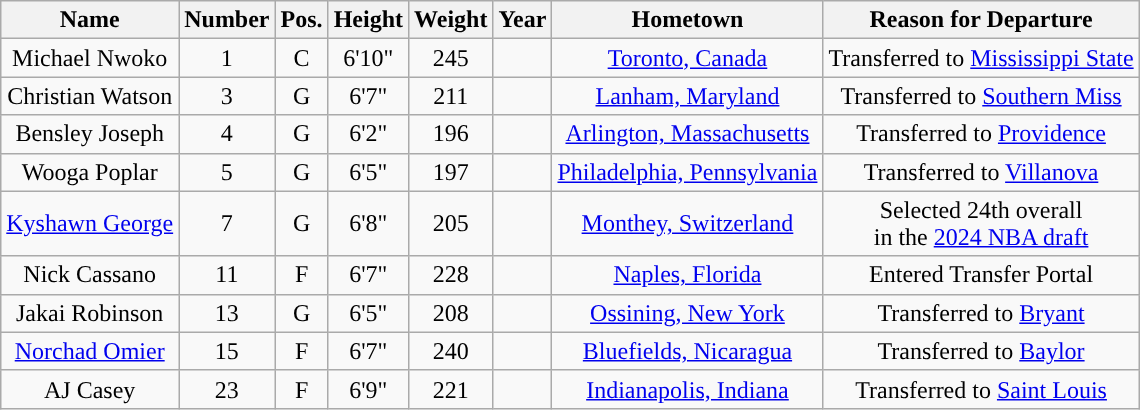<table class="wikitable sortable" border="1" style="text-align:center;">
<tr align=centerjiojljooijo>
<th>Name</th>
<th>Number</th>
<th>Pos.</th>
<th>Height</th>
<th>Weight</th>
<th>Year</th>
<th>Hometown</th>
<th>Reason for Departure</th>
</tr>
<tr>
<td>Michael Nwoko</td>
<td>1</td>
<td>C</td>
<td>6'10"</td>
<td>245</td>
<td></td>
<td><a href='#'>Toronto, Canada</a></td>
<td>Transferred to <a href='#'>Mississippi State</a></td>
</tr>
<tr>
<td>Christian Watson</td>
<td>3</td>
<td>G</td>
<td>6'7"</td>
<td>211</td>
<td></td>
<td><a href='#'>Lanham, Maryland</a></td>
<td>Transferred to <a href='#'>Southern Miss</a></td>
</tr>
<tr>
<td>Bensley Joseph</td>
<td>4</td>
<td>G</td>
<td>6'2"</td>
<td>196</td>
<td></td>
<td><a href='#'>Arlington, Massachusetts</a></td>
<td>Transferred to <a href='#'>Providence</a></td>
</tr>
<tr>
<td>Wooga Poplar</td>
<td>5</td>
<td>G</td>
<td>6'5"</td>
<td>197</td>
<td></td>
<td><a href='#'>Philadelphia, Pennsylvania</a></td>
<td>Transferred to <a href='#'>Villanova</a></td>
</tr>
<tr>
<td><a href='#'>Kyshawn George</a></td>
<td>7</td>
<td>G</td>
<td>6'8"</td>
<td>205</td>
<td></td>
<td><a href='#'>Monthey, Switzerland</a></td>
<td>Selected 24th overall<br>in the <a href='#'>2024 NBA draft</a></td>
</tr>
<tr>
<td>Nick Cassano</td>
<td>11</td>
<td>F</td>
<td>6'7"</td>
<td>228</td>
<td></td>
<td><a href='#'>Naples, Florida</a></td>
<td>Entered Transfer Portal</td>
</tr>
<tr>
<td>Jakai Robinson</td>
<td>13</td>
<td>G</td>
<td>6'5"</td>
<td>208</td>
<td></td>
<td><a href='#'>Ossining, New York</a></td>
<td>Transferred to <a href='#'>Bryant</a></td>
</tr>
<tr>
<td><a href='#'>Norchad Omier</a></td>
<td>15</td>
<td>F</td>
<td>6'7"</td>
<td>240</td>
<td></td>
<td><a href='#'>Bluefields, Nicaragua</a></td>
<td>Transferred to <a href='#'>Baylor</a></td>
</tr>
<tr>
<td>AJ Casey</td>
<td>23</td>
<td>F</td>
<td>6'9"</td>
<td>221</td>
<td></td>
<td><a href='#'>Indianapolis, Indiana</a></td>
<td>Transferred to <a href='#'>Saint Louis</a></td>
</tr>
</table>
